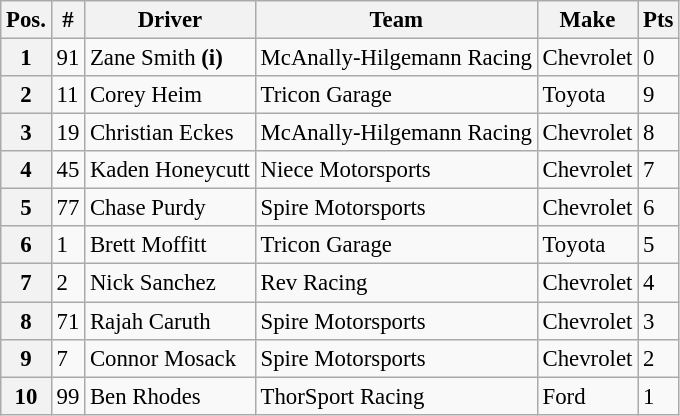<table class="wikitable" style="font-size:95%">
<tr>
<th>Pos.</th>
<th>#</th>
<th>Driver</th>
<th>Team</th>
<th>Make</th>
<th>Pts</th>
</tr>
<tr>
<th>1</th>
<td>91</td>
<td>Zane Smith <strong>(i)</strong></td>
<td>McAnally-Hilgemann Racing</td>
<td>Chevrolet</td>
<td>0</td>
</tr>
<tr>
<th>2</th>
<td>11</td>
<td>Corey Heim</td>
<td>Tricon Garage</td>
<td>Toyota</td>
<td>9</td>
</tr>
<tr>
<th>3</th>
<td>19</td>
<td>Christian Eckes</td>
<td>McAnally-Hilgemann Racing</td>
<td>Chevrolet</td>
<td>8</td>
</tr>
<tr>
<th>4</th>
<td>45</td>
<td>Kaden Honeycutt</td>
<td>Niece Motorsports</td>
<td>Chevrolet</td>
<td>7</td>
</tr>
<tr>
<th>5</th>
<td>77</td>
<td>Chase Purdy</td>
<td>Spire Motorsports</td>
<td>Chevrolet</td>
<td>6</td>
</tr>
<tr>
<th>6</th>
<td>1</td>
<td>Brett Moffitt</td>
<td>Tricon Garage</td>
<td>Toyota</td>
<td>5</td>
</tr>
<tr>
<th>7</th>
<td>2</td>
<td>Nick Sanchez</td>
<td>Rev Racing</td>
<td>Chevrolet</td>
<td>4</td>
</tr>
<tr>
<th>8</th>
<td>71</td>
<td>Rajah Caruth</td>
<td>Spire Motorsports</td>
<td>Chevrolet</td>
<td>3</td>
</tr>
<tr>
<th>9</th>
<td>7</td>
<td>Connor Mosack</td>
<td>Spire Motorsports</td>
<td>Chevrolet</td>
<td>2</td>
</tr>
<tr>
<th>10</th>
<td>99</td>
<td>Ben Rhodes</td>
<td>ThorSport Racing</td>
<td>Ford</td>
<td>1</td>
</tr>
</table>
